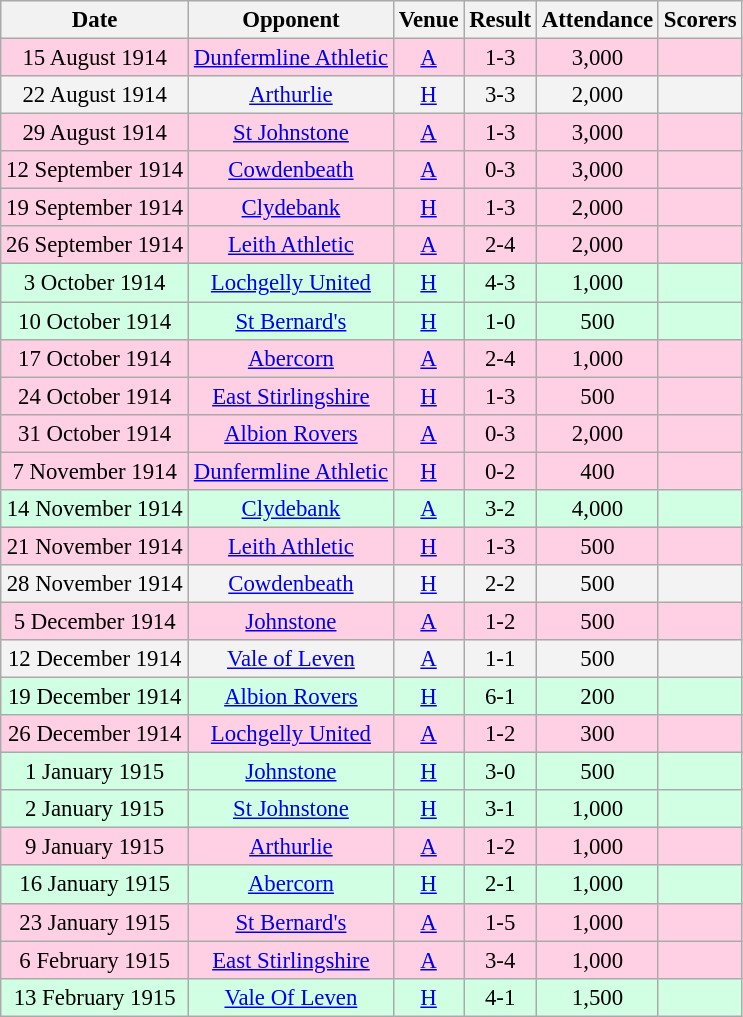<table class="wikitable sortable" style="font-size:95%; text-align:center">
<tr>
<th>Date</th>
<th>Opponent</th>
<th>Venue</th>
<th>Result</th>
<th>Attendance</th>
<th>Scorers</th>
</tr>
<tr bgcolor = "#ffd0e3">
<td>15 August 1914</td>
<td><a href='#'>Dunfermline Athletic</a></td>
<td><a href='#'>A</a></td>
<td>1-3</td>
<td>3,000</td>
<td></td>
</tr>
<tr bgcolor = "#f3f3f3">
<td>22 August 1914</td>
<td><a href='#'>Arthurlie</a></td>
<td><a href='#'>H</a></td>
<td>3-3</td>
<td>2,000</td>
<td></td>
</tr>
<tr bgcolor = "#ffd0e3">
<td>29 August 1914</td>
<td><a href='#'>St Johnstone</a></td>
<td><a href='#'>A</a></td>
<td>1-3</td>
<td>3,000</td>
<td></td>
</tr>
<tr bgcolor = "#ffd0e3">
<td>12 September 1914</td>
<td><a href='#'>Cowdenbeath</a></td>
<td><a href='#'>A</a></td>
<td>0-3</td>
<td>3,000</td>
<td></td>
</tr>
<tr bgcolor = "#ffd0e3">
<td>19 September 1914</td>
<td><a href='#'>Clydebank</a></td>
<td><a href='#'>H</a></td>
<td>1-3</td>
<td>2,000</td>
<td></td>
</tr>
<tr bgcolor = "#ffd0e3">
<td>26 September 1914</td>
<td><a href='#'>Leith Athletic</a></td>
<td><a href='#'>A</a></td>
<td>2-4</td>
<td>2,000</td>
<td></td>
</tr>
<tr bgcolor = "#d0ffe3">
<td>3 October 1914</td>
<td><a href='#'>Lochgelly United</a></td>
<td><a href='#'>H</a></td>
<td>4-3</td>
<td>1,000</td>
<td></td>
</tr>
<tr bgcolor = "#d0ffe3">
<td>10 October 1914</td>
<td><a href='#'>St Bernard's</a></td>
<td><a href='#'>H</a></td>
<td>1-0</td>
<td>500</td>
<td></td>
</tr>
<tr bgcolor = "#ffd0e3">
<td>17 October 1914</td>
<td><a href='#'>Abercorn</a></td>
<td><a href='#'>A</a></td>
<td>2-4</td>
<td>1,000</td>
<td></td>
</tr>
<tr bgcolor = "#ffd0e3">
<td>24 October 1914</td>
<td><a href='#'>East Stirlingshire</a></td>
<td><a href='#'>H</a></td>
<td>1-3</td>
<td>500</td>
<td></td>
</tr>
<tr bgcolor = "#ffd0e3">
<td>31 October 1914</td>
<td><a href='#'>Albion Rovers</a></td>
<td><a href='#'>A</a></td>
<td>0-3</td>
<td>2,000</td>
<td></td>
</tr>
<tr bgcolor = "#ffd0e3">
<td>7 November 1914</td>
<td><a href='#'>Dunfermline Athletic</a></td>
<td><a href='#'>H</a></td>
<td>0-2</td>
<td>400</td>
<td></td>
</tr>
<tr bgcolor = "#d0ffe3">
<td>14 November 1914</td>
<td><a href='#'>Clydebank</a></td>
<td><a href='#'>A</a></td>
<td>3-2</td>
<td>4,000</td>
<td></td>
</tr>
<tr bgcolor = "#ffd0e3">
<td>21 November 1914</td>
<td><a href='#'>Leith Athletic</a></td>
<td><a href='#'>H</a></td>
<td>1-3</td>
<td>500</td>
<td></td>
</tr>
<tr bgcolor = "#f3f3f3">
<td>28 November 1914</td>
<td><a href='#'>Cowdenbeath</a></td>
<td><a href='#'>H</a></td>
<td>2-2</td>
<td>500</td>
<td></td>
</tr>
<tr bgcolor = "#ffd0e3">
<td>5 December 1914</td>
<td><a href='#'>Johnstone</a></td>
<td><a href='#'>A</a></td>
<td>1-2</td>
<td>500</td>
<td></td>
</tr>
<tr bgcolor = "#f3f3f3">
<td>12 December 1914</td>
<td><a href='#'>Vale of Leven</a></td>
<td><a href='#'>A</a></td>
<td>1-1</td>
<td>500</td>
<td></td>
</tr>
<tr bgcolor = "#d0ffe3">
<td>19 December 1914</td>
<td><a href='#'>Albion Rovers</a></td>
<td><a href='#'>H</a></td>
<td>6-1</td>
<td>200</td>
<td></td>
</tr>
<tr bgcolor = "#ffd0e3">
<td>26 December 1914</td>
<td><a href='#'>Lochgelly United</a></td>
<td><a href='#'>A</a></td>
<td>1-2</td>
<td>300</td>
<td></td>
</tr>
<tr bgcolor = "#d0ffe3">
<td>1 January 1915</td>
<td><a href='#'>Johnstone</a></td>
<td><a href='#'>H</a></td>
<td>3-0</td>
<td>500</td>
<td></td>
</tr>
<tr bgcolor = "#d0ffe3">
<td>2 January 1915</td>
<td><a href='#'>St Johnstone</a></td>
<td><a href='#'>H</a></td>
<td>3-1</td>
<td>1,000</td>
<td></td>
</tr>
<tr bgcolor = "#ffd0e3">
<td>9 January 1915</td>
<td><a href='#'>Arthurlie</a></td>
<td><a href='#'>A</a></td>
<td>1-2</td>
<td>1,000</td>
<td></td>
</tr>
<tr bgcolor = "#d0ffe3">
<td>16 January 1915</td>
<td><a href='#'>Abercorn</a></td>
<td><a href='#'>H</a></td>
<td>2-1</td>
<td>1,000</td>
<td></td>
</tr>
<tr bgcolor = "#ffd0e3">
<td>23 January 1915</td>
<td><a href='#'>St Bernard's</a></td>
<td><a href='#'>A</a></td>
<td>1-5</td>
<td>1,000</td>
<td></td>
</tr>
<tr bgcolor = "#ffd0e3">
<td>6 February 1915</td>
<td><a href='#'>East Stirlingshire</a></td>
<td><a href='#'>A</a></td>
<td>3-4</td>
<td>1,000</td>
<td></td>
</tr>
<tr bgcolor = "#d0ffe3">
<td>13 February 1915</td>
<td><a href='#'>Vale Of Leven</a></td>
<td><a href='#'>H</a></td>
<td>4-1</td>
<td>1,500</td>
<td></td>
</tr>
</table>
